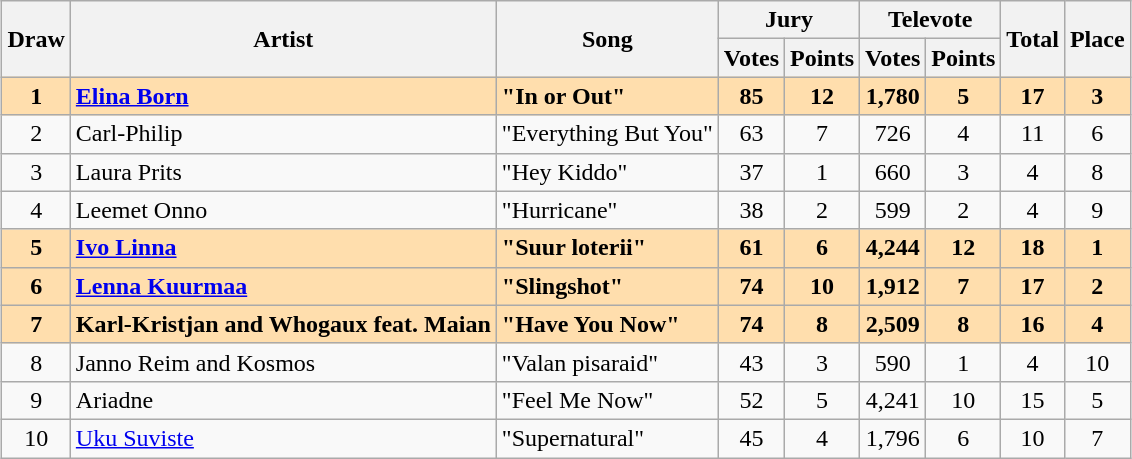<table class="sortable wikitable" style="margin: 1em auto 1em auto; text-align:center;">
<tr>
<th rowspan="2">Draw</th>
<th rowspan="2">Artist</th>
<th rowspan="2">Song</th>
<th colspan="2">Jury</th>
<th colspan="2">Televote</th>
<th rowspan="2">Total</th>
<th rowspan="2">Place</th>
</tr>
<tr>
<th>Votes</th>
<th>Points</th>
<th>Votes</th>
<th>Points</th>
</tr>
<tr style="font-weight:bold; background:navajowhite;">
<td>1</td>
<td align="left"><a href='#'>Elina Born</a></td>
<td align="left">"In or Out"</td>
<td>85</td>
<td>12</td>
<td>1,780</td>
<td>5</td>
<td>17</td>
<td>3</td>
</tr>
<tr>
<td>2</td>
<td align="left">Carl-Philip</td>
<td align="left">"Everything But You"</td>
<td>63</td>
<td>7</td>
<td>726</td>
<td>4</td>
<td>11</td>
<td>6</td>
</tr>
<tr>
<td>3</td>
<td align="left">Laura Prits</td>
<td align="left">"Hey Kiddo"</td>
<td>37</td>
<td>1</td>
<td>660</td>
<td>3</td>
<td>4</td>
<td>8</td>
</tr>
<tr>
<td>4</td>
<td align="left">Leemet Onno</td>
<td align="left">"Hurricane"</td>
<td>38</td>
<td>2</td>
<td>599</td>
<td>2</td>
<td>4</td>
<td>9</td>
</tr>
<tr style="font-weight:bold; background:navajowhite;">
<td>5</td>
<td align="left"><a href='#'>Ivo Linna</a></td>
<td align="left">"Suur loterii"</td>
<td>61</td>
<td>6</td>
<td>4,244</td>
<td>12</td>
<td>18</td>
<td>1</td>
</tr>
<tr style="font-weight:bold; background:navajowhite;">
<td>6</td>
<td align="left"><a href='#'>Lenna Kuurmaa</a></td>
<td align="left">"Slingshot"</td>
<td>74</td>
<td>10</td>
<td>1,912</td>
<td>7</td>
<td>17</td>
<td>2</td>
</tr>
<tr style="font-weight:bold; background:navajowhite;">
<td>7</td>
<td align="left">Karl-Kristjan and Whogaux feat. Maian</td>
<td align="left">"Have You Now"</td>
<td>74</td>
<td>8</td>
<td>2,509</td>
<td>8</td>
<td>16</td>
<td>4</td>
</tr>
<tr>
<td>8</td>
<td align="left">Janno Reim and Kosmos</td>
<td align="left">"Valan pisaraid"</td>
<td>43</td>
<td>3</td>
<td>590</td>
<td>1</td>
<td>4</td>
<td>10</td>
</tr>
<tr>
<td>9</td>
<td align="left">Ariadne</td>
<td align="left">"Feel Me Now"</td>
<td>52</td>
<td>5</td>
<td>4,241</td>
<td>10</td>
<td>15</td>
<td>5</td>
</tr>
<tr>
<td>10</td>
<td align="left"><a href='#'>Uku Suviste</a></td>
<td align="left">"Supernatural"</td>
<td>45</td>
<td>4</td>
<td>1,796</td>
<td>6</td>
<td>10</td>
<td>7</td>
</tr>
</table>
